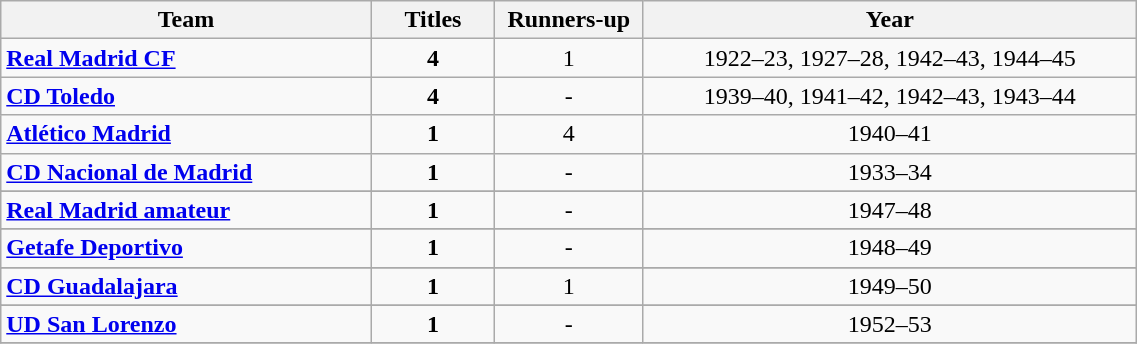<table class="wikitable sortable" style="width:60%;">
<tr>
<th style="width:30%;">Team</th>
<th style="width:10%;">Titles</th>
<th style="width:12%;">Runners-up</th>
<th style="width:40%;">Year</th>
</tr>
<tr bgcolor=#f9f9f9>
<td> <strong><a href='#'>Real Madrid CF</a></strong></td>
<td align="center"><strong>4</strong></td>
<td align="center">1</td>
<td align="center">1922–23, 1927–28, 1942–43, 1944–45</td>
</tr>
<tr>
<td> <strong><a href='#'>CD Toledo</a></strong></td>
<td align="center"><strong>4</strong></td>
<td align="center">-</td>
<td align="center">1939–40, 1941–42, 1942–43, 1943–44</td>
</tr>
<tr>
<td> <strong><a href='#'>Atlético Madrid</a></strong></td>
<td align="center"><strong>1</strong></td>
<td align="center">4</td>
<td align="center">1940–41</td>
</tr>
<tr bgcolor=#f9f9f9>
<td> <strong><a href='#'>CD Nacional de Madrid</a></strong></td>
<td align="center"><strong>1</strong></td>
<td align="center">-</td>
<td align="center">1933–34</td>
</tr>
<tr>
</tr>
<tr bgcolor=#f9f9f9>
<td> <strong><a href='#'>Real Madrid amateur</a></strong></td>
<td align="center"><strong>1</strong></td>
<td align="center">-</td>
<td align="center">1947–48</td>
</tr>
<tr>
</tr>
<tr bgcolor=#f9f9f9>
<td> <strong><a href='#'>Getafe Deportivo</a></strong></td>
<td align="center"><strong>1</strong></td>
<td align="center">-</td>
<td align="center">1948–49</td>
</tr>
<tr>
</tr>
<tr bgcolor=#f9f9f9>
<td> <strong><a href='#'>CD Guadalajara</a></strong></td>
<td align="center"><strong>1</strong></td>
<td align="center">1</td>
<td align="center">1949–50</td>
</tr>
<tr>
</tr>
<tr bgcolor=#f9f9f9>
<td> <strong><a href='#'>UD San Lorenzo</a></strong></td>
<td align="center"><strong>1</strong></td>
<td align="center">-</td>
<td align="center">1952–53</td>
</tr>
<tr>
</tr>
</table>
